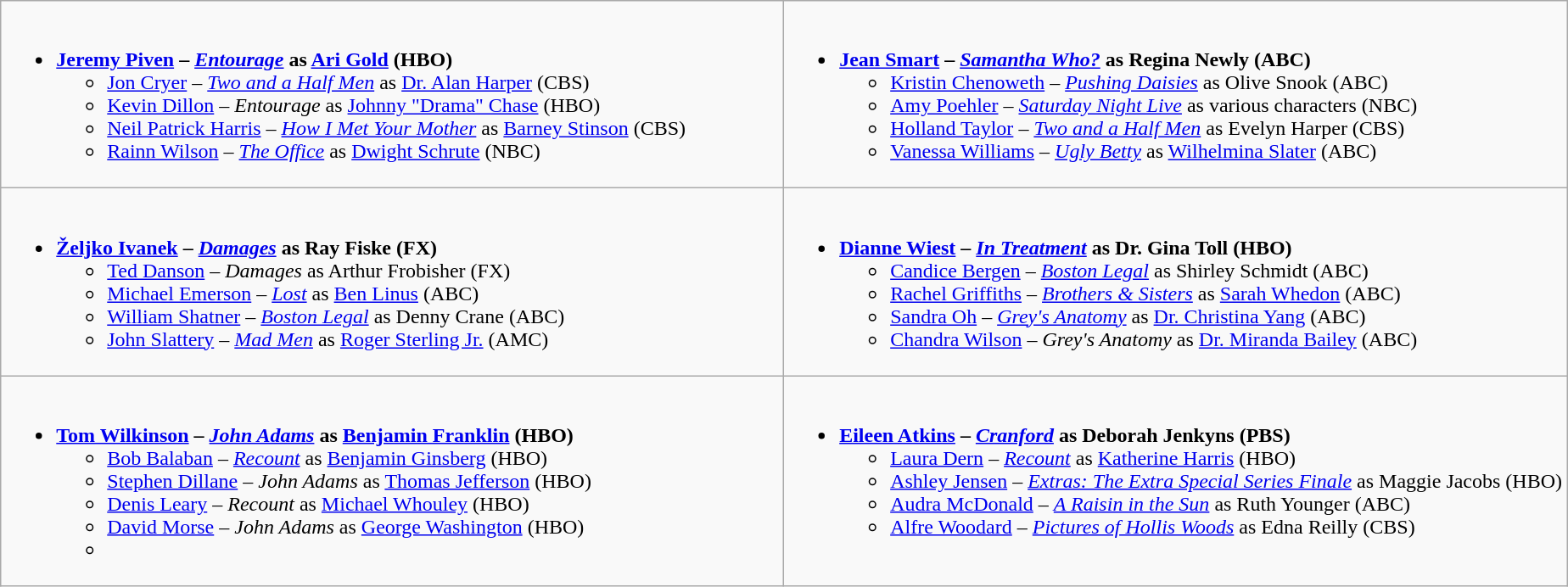<table class="wikitable">
<tr>
<td style="vertical-align:top;" width="50%"><br><ul><li><strong><a href='#'>Jeremy Piven</a> – <em><a href='#'>Entourage</a></em> as <a href='#'>Ari Gold</a> (HBO)</strong><ul><li><a href='#'>Jon Cryer</a> – <em><a href='#'>Two and a Half Men</a></em> as <a href='#'>Dr. Alan Harper</a> (CBS)</li><li><a href='#'>Kevin Dillon</a> – <em>Entourage</em> as <a href='#'>Johnny "Drama" Chase</a> (HBO)</li><li><a href='#'>Neil Patrick Harris</a> – <em><a href='#'>How I Met Your Mother</a></em> as <a href='#'>Barney Stinson</a> (CBS)</li><li><a href='#'>Rainn Wilson</a> – <em><a href='#'>The Office</a></em> as <a href='#'>Dwight Schrute</a> (NBC)</li></ul></li></ul></td>
<td style="vertical-align:top;" width="50%"><br><ul><li><strong><a href='#'>Jean Smart</a> – <em><a href='#'>Samantha Who?</a></em> as Regina Newly (ABC)</strong><ul><li><a href='#'>Kristin Chenoweth</a> – <em><a href='#'>Pushing Daisies</a></em> as Olive Snook (ABC)</li><li><a href='#'>Amy Poehler</a> – <em><a href='#'>Saturday Night Live</a></em> as various characters (NBC)</li><li><a href='#'>Holland Taylor</a> – <em><a href='#'>Two and a Half Men</a></em> as Evelyn Harper (CBS)</li><li><a href='#'>Vanessa Williams</a> – <em><a href='#'>Ugly Betty</a></em> as <a href='#'>Wilhelmina Slater</a> (ABC)</li></ul></li></ul></td>
</tr>
<tr>
<td style="vertical-align:top;" width="50%"><br><ul><li><strong><a href='#'>Željko Ivanek</a> – <em><a href='#'>Damages</a></em> as Ray Fiske (FX)</strong><ul><li><a href='#'>Ted Danson</a> – <em>Damages</em> as Arthur Frobisher (FX)</li><li><a href='#'>Michael Emerson</a> – <em><a href='#'>Lost</a></em> as <a href='#'>Ben Linus</a> (ABC)</li><li><a href='#'>William Shatner</a> – <em><a href='#'>Boston Legal</a></em> as Denny Crane (ABC)</li><li><a href='#'>John Slattery</a> – <em><a href='#'>Mad Men</a></em> as <a href='#'>Roger Sterling Jr.</a> (AMC)</li></ul></li></ul></td>
<td style="vertical-align:top;" width="50%"><br><ul><li><strong><a href='#'>Dianne Wiest</a> – <em><a href='#'>In Treatment</a></em> as Dr. Gina Toll (HBO)</strong><ul><li><a href='#'>Candice Bergen</a> – <em><a href='#'>Boston Legal</a></em> as Shirley Schmidt (ABC)</li><li><a href='#'>Rachel Griffiths</a> – <em><a href='#'>Brothers & Sisters</a></em> as <a href='#'>Sarah Whedon</a> (ABC)</li><li><a href='#'>Sandra Oh</a> – <em><a href='#'>Grey's Anatomy</a></em> as <a href='#'>Dr. Christina Yang</a> (ABC)</li><li><a href='#'>Chandra Wilson</a> – <em>Grey's Anatomy</em> as <a href='#'>Dr. Miranda Bailey</a> (ABC)</li></ul></li></ul></td>
</tr>
<tr>
<td style="vertical-align:top;" width="50%"><br><ul><li><strong><a href='#'>Tom Wilkinson</a> – <em><a href='#'>John Adams</a></em> as <a href='#'>Benjamin Franklin</a> (HBO)</strong><ul><li><a href='#'>Bob Balaban</a> – <em><a href='#'>Recount</a></em> as <a href='#'>Benjamin Ginsberg</a> (HBO)</li><li><a href='#'>Stephen Dillane</a> – <em>John Adams</em> as <a href='#'>Thomas Jefferson</a> (HBO)</li><li><a href='#'>Denis Leary</a> – <em>Recount</em> as <a href='#'>Michael Whouley</a> (HBO)</li><li><a href='#'>David Morse</a> – <em>John Adams</em> as <a href='#'>George Washington</a> (HBO)</li><li></li></ul></li></ul></td>
<td style="vertical-align:top;" width="50%"><br><ul><li><strong><a href='#'>Eileen Atkins</a> – <em><a href='#'>Cranford</a></em> as Deborah Jenkyns (PBS)</strong><ul><li><a href='#'>Laura Dern</a> – <em><a href='#'>Recount</a></em> as <a href='#'>Katherine Harris</a> (HBO)</li><li><a href='#'>Ashley Jensen</a> – <em><a href='#'>Extras: The Extra Special Series Finale</a></em> as Maggie Jacobs (HBO)</li><li><a href='#'>Audra McDonald</a> – <em><a href='#'>A Raisin in the Sun</a></em> as Ruth Younger (ABC)</li><li><a href='#'>Alfre Woodard</a> – <em><a href='#'>Pictures of Hollis Woods</a></em> as Edna Reilly (CBS)</li></ul></li></ul></td>
</tr>
</table>
